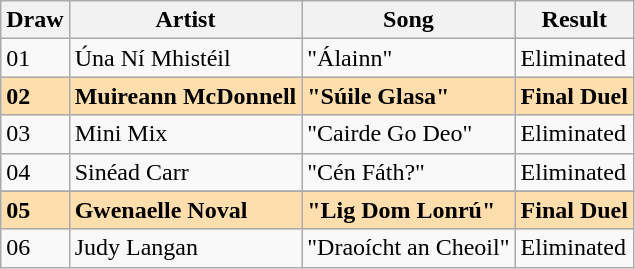<table class="sortable wikitable">
<tr>
<th>Draw</th>
<th>Artist</th>
<th>Song</th>
<th>Result</th>
</tr>
<tr>
<td>01</td>
<td>Úna Ní Mhistéil</td>
<td>"Álainn"</td>
<td>Eliminated</td>
</tr>
<tr style="font-weight: bold; background: navajowhite;">
<td>02</td>
<td>Muireann McDonnell</td>
<td>"Súile Glasa"</td>
<td>Final Duel</td>
</tr>
<tr>
<td>03</td>
<td>Mini Mix</td>
<td>"Cairde Go Deo"</td>
<td>Eliminated</td>
</tr>
<tr>
<td>04</td>
<td>Sinéad Carr</td>
<td>"Cén Fáth?"</td>
<td>Eliminated</td>
</tr>
<tr>
</tr>
<tr style="font-weight: bold; background: navajowhite;">
<td>05</td>
<td>Gwenaelle Noval</td>
<td>"Lig Dom Lonrú"</td>
<td>Final Duel</td>
</tr>
<tr>
<td>06</td>
<td>Judy Langan</td>
<td>"Draoícht an Cheoil"</td>
<td>Eliminated</td>
</tr>
</table>
